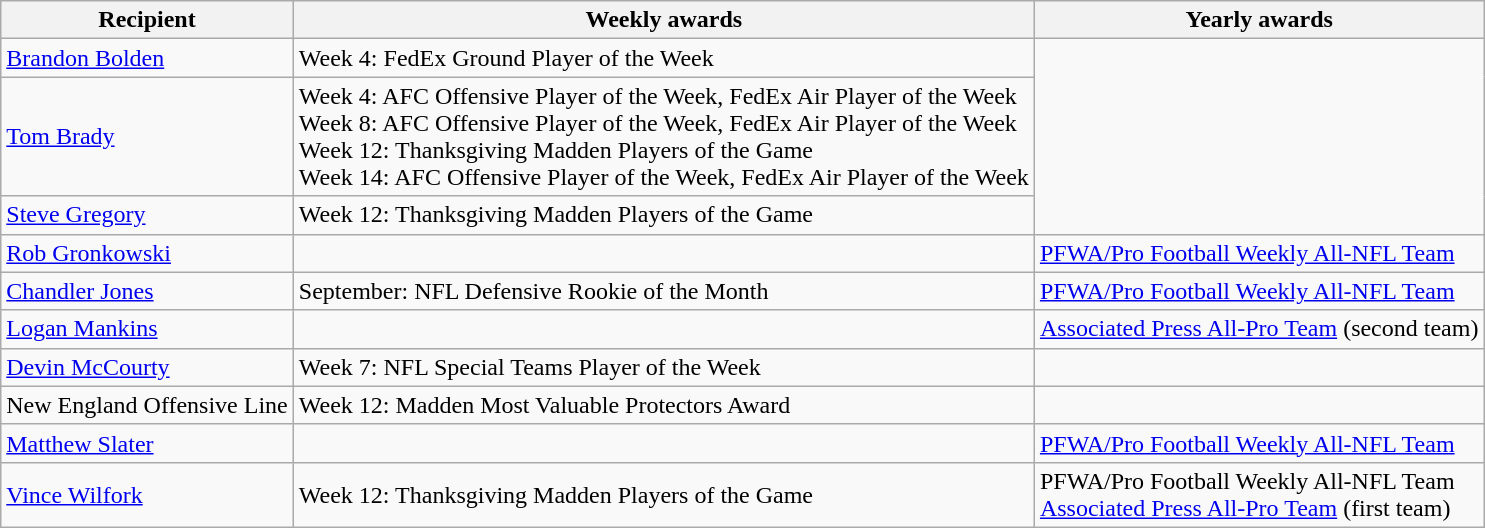<table class="wikitable">
<tr>
<th>Recipient</th>
<th>Weekly awards</th>
<th>Yearly awards</th>
</tr>
<tr>
<td><a href='#'>Brandon Bolden</a></td>
<td>Week 4: FedEx Ground Player of the Week</td>
</tr>
<tr>
<td><a href='#'>Tom Brady</a></td>
<td>Week 4: AFC Offensive Player of the Week, FedEx Air Player of the Week<br>Week 8: AFC Offensive Player of the Week, FedEx Air Player of the Week<br>Week 12: Thanksgiving Madden Players of the Game <br>Week 14: AFC Offensive Player of the Week, FedEx Air Player of the Week</td>
</tr>
<tr>
<td><a href='#'>Steve Gregory</a></td>
<td>Week 12: Thanksgiving Madden Players of the Game</td>
</tr>
<tr>
<td><a href='#'>Rob Gronkowski</a></td>
<td></td>
<td><a href='#'>PFWA/Pro Football Weekly All-NFL Team</a></td>
</tr>
<tr>
<td><a href='#'>Chandler Jones</a></td>
<td>September: NFL Defensive Rookie of the Month</td>
<td><a href='#'>PFWA/Pro Football Weekly All-NFL Team</a></td>
</tr>
<tr>
<td><a href='#'>Logan Mankins</a></td>
<td></td>
<td><a href='#'>Associated Press All-Pro Team</a> (second team)</td>
</tr>
<tr>
<td><a href='#'>Devin McCourty</a></td>
<td>Week 7: NFL Special Teams Player of the Week</td>
<td></td>
</tr>
<tr>
<td>New England Offensive Line</td>
<td>Week 12: Madden Most Valuable Protectors Award</td>
</tr>
<tr>
<td><a href='#'>Matthew Slater</a></td>
<td></td>
<td><a href='#'>PFWA/Pro Football Weekly All-NFL Team</a></td>
</tr>
<tr>
<td><a href='#'>Vince Wilfork</a></td>
<td>Week 12: Thanksgiving Madden Players of the Game</td>
<td>PFWA/Pro Football Weekly All-NFL Team<br><a href='#'>Associated Press All-Pro Team</a> (first team)</td>
</tr>
</table>
